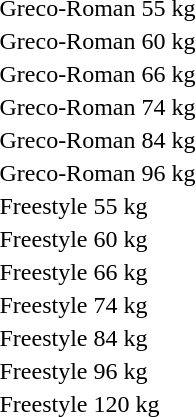<table>
<tr>
<td>Greco-Roman 55 kg</td>
<td></td>
<td></td>
<td><br></td>
</tr>
<tr>
<td>Greco-Roman 60 kg</td>
<td></td>
<td></td>
<td><br></td>
</tr>
<tr>
<td>Greco-Roman 66 kg</td>
<td></td>
<td></td>
<td><br></td>
</tr>
<tr>
<td>Greco-Roman 74 kg</td>
<td></td>
<td></td>
<td><br></td>
</tr>
<tr>
<td>Greco-Roman 84 kg</td>
<td></td>
<td></td>
<td><br></td>
</tr>
<tr>
<td>Greco-Roman 96 kg</td>
<td></td>
<td></td>
<td><br></td>
</tr>
<tr>
<td>Freestyle 55 kg</td>
<td></td>
<td></td>
<td><br></td>
</tr>
<tr>
<td>Freestyle 60 kg</td>
<td></td>
<td></td>
<td><br></td>
</tr>
<tr>
<td>Freestyle 66 kg</td>
<td></td>
<td></td>
<td><br></td>
</tr>
<tr>
<td>Freestyle 74 kg</td>
<td></td>
<td></td>
<td><br></td>
</tr>
<tr>
<td>Freestyle 84 kg</td>
<td></td>
<td></td>
<td><br></td>
</tr>
<tr>
<td>Freestyle 96 kg</td>
<td></td>
<td></td>
<td><br></td>
</tr>
<tr>
<td>Freestyle 120 kg</td>
<td></td>
<td></td>
<td><br></td>
</tr>
<tr>
</tr>
</table>
